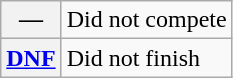<table class="wikitable">
<tr>
<th scope="row">—</th>
<td>Did not compete</td>
</tr>
<tr>
<th scope="row"><a href='#'>DNF</a></th>
<td>Did not finish</td>
</tr>
</table>
